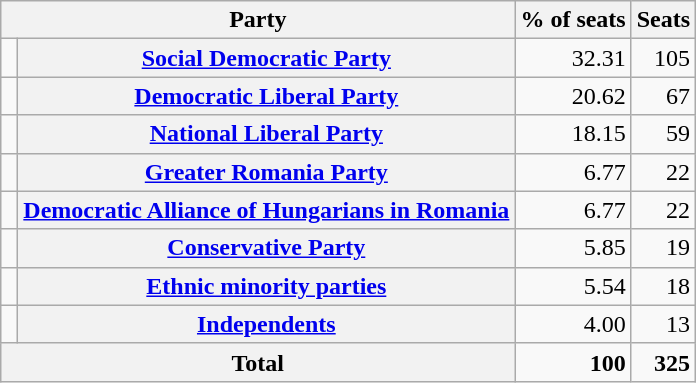<table class="wikitable plainrowheaders" style="text-align:right;">
<tr>
<th scope="col" colspan="2">Party</th>
<th scope="col">% of seats</th>
<th scope="col">Seats</th>
</tr>
<tr>
<td> </td>
<th scope="row"><a href='#'>Social Democratic Party</a></th>
<td>32.31</td>
<td>105</td>
</tr>
<tr>
<td> </td>
<th scope="row"><a href='#'>Democratic Liberal Party</a></th>
<td>20.62</td>
<td>67</td>
</tr>
<tr>
<td> </td>
<th scope="row"><a href='#'>National Liberal Party</a></th>
<td>18.15</td>
<td>59</td>
</tr>
<tr>
<td> </td>
<th scope="row"><a href='#'>Greater Romania Party</a></th>
<td>6.77</td>
<td>22</td>
</tr>
<tr>
<td> </td>
<th scope="row"><a href='#'>Democratic Alliance of Hungarians in Romania</a></th>
<td>6.77</td>
<td>22</td>
</tr>
<tr>
<td> </td>
<th scope="row"><a href='#'>Conservative Party</a></th>
<td>5.85</td>
<td>19</td>
</tr>
<tr>
<td> </td>
<th scope="row"><a href='#'>Ethnic minority parties</a></th>
<td>5.54</td>
<td>18</td>
</tr>
<tr>
<td> </td>
<th scope="row"><a href='#'>Independents</a></th>
<td>4.00</td>
<td>13</td>
</tr>
<tr style="font-weight:bold;">
<th scope="row" colspan="2"><strong>Total</strong></th>
<td>100</td>
<td>325</td>
</tr>
</table>
